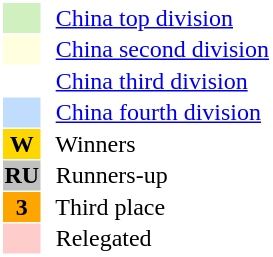<table style="border: 1px solid #ffffff; background-color: #ffffff" cellspacing="1" cellpadding="1">
<tr>
<td bgcolor="#D0F0C0" width="20"></td>
<td bgcolor="#ffffff" align="left">  <a href='#'>China top division</a></td>
</tr>
<tr>
<td bgcolor="#FFFFE0" width="20"></td>
<td bgcolor="#ffffff" align="left">  <a href='#'>China second division</a></td>
</tr>
<tr>
<th bgcolor="#ffffff" width="20"></th>
<td bgcolor="#ffffff" align="left">  <a href='#'>China third division</a></td>
</tr>
<tr>
<th bgcolor="#c1ddfd" width="20"></th>
<td bgcolor="#ffffff" align="left">  <a href='#'>China fourth division</a></td>
</tr>
<tr>
<th bgcolor="#FFD700" width="20">W</th>
<td bgcolor="#ffffff" align="left">  Winners</td>
</tr>
<tr>
<th bgcolor="#C0C0C0" width="20">RU</th>
<td bgcolor="#ffffff" align="left">  Runners-up</td>
</tr>
<tr>
<th bgcolor="#FFA500" width="20">3</th>
<td bgcolor="#ffffff" align="left">  Third place</td>
</tr>
<tr>
<th bgcolor="#ffcccc" width="20"></th>
<td bgcolor="#ffffff" align="left">  Relegated</td>
</tr>
</table>
